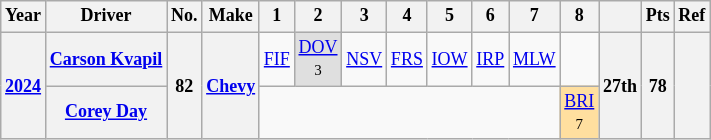<table class="wikitable" style="text-align:center; font-size:75%">
<tr>
<th>Year</th>
<th>Driver</th>
<th>No.</th>
<th>Make</th>
<th>1</th>
<th>2</th>
<th>3</th>
<th>4</th>
<th>5</th>
<th>6</th>
<th>7</th>
<th>8</th>
<th></th>
<th>Pts</th>
<th>Ref</th>
</tr>
<tr>
<th rowspan=2><a href='#'>2024</a></th>
<th><a href='#'>Carson Kvapil</a></th>
<th rowspan=2>82</th>
<th rowspan=2><a href='#'>Chevy</a></th>
<td><a href='#'>FIF</a></td>
<td style="background:#DFDFDF;"><a href='#'>DOV</a><br><small>3</small></td>
<td><a href='#'>NSV</a></td>
<td><a href='#'>FRS</a></td>
<td><a href='#'>IOW</a></td>
<td><a href='#'>IRP</a></td>
<td><a href='#'>MLW</a></td>
<td></td>
<th rowspan=2>27th</th>
<th rowspan=2>78</th>
<th rowspan=2></th>
</tr>
<tr>
<th><a href='#'>Corey Day</a></th>
<td colspan=7></td>
<td style="background:#FFDF9F;"><a href='#'>BRI</a><br><small>7</small></td>
</tr>
</table>
